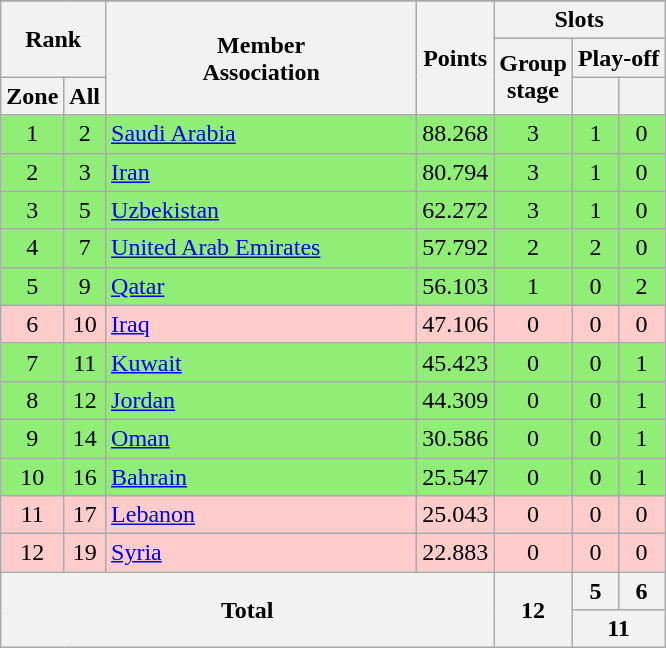<table class="wikitable" style="text-align:center">
<tr>
</tr>
<tr>
<th colspan=2 rowspan=2>Rank</th>
<th rowspan=3 width=200>Member<br>Association</th>
<th rowspan=3>Points</th>
<th colspan=3>Slots</th>
</tr>
<tr>
<th rowspan=2>Group<br>stage</th>
<th colspan=3>Play-off</th>
</tr>
<tr>
<th>Zone</th>
<th>All</th>
<th></th>
<th></th>
</tr>
<tr bgcolor=#90ee77>
<td>1</td>
<td>2</td>
<td align=left> <a href='#'>Saudi Arabia</a></td>
<td>88.268</td>
<td>3</td>
<td>1</td>
<td>0</td>
</tr>
<tr bgcolor=#90ee77>
<td>2</td>
<td>3</td>
<td align=left> <a href='#'>Iran</a></td>
<td>80.794</td>
<td>3</td>
<td>1</td>
<td>0</td>
</tr>
<tr bgcolor=#90ee77>
<td>3</td>
<td>5</td>
<td align=left> <a href='#'>Uzbekistan</a></td>
<td>62.272</td>
<td>3</td>
<td>1</td>
<td>0</td>
</tr>
<tr bgcolor=#90ee77>
<td>4</td>
<td>7</td>
<td align=left> <a href='#'>United Arab Emirates</a></td>
<td>57.792</td>
<td>2</td>
<td>2</td>
<td>0</td>
</tr>
<tr bgcolor=#90ee77>
<td>5</td>
<td>9</td>
<td align=left> <a href='#'>Qatar</a></td>
<td>56.103</td>
<td>1</td>
<td>0</td>
<td>2</td>
</tr>
<tr bgcolor=#ffcccc>
<td>6</td>
<td>10</td>
<td align=left> <a href='#'>Iraq</a></td>
<td>47.106</td>
<td>0</td>
<td>0</td>
<td>0</td>
</tr>
<tr bgcolor=#90ee77>
<td>7</td>
<td>11</td>
<td align=left> <a href='#'>Kuwait</a></td>
<td>45.423</td>
<td>0</td>
<td>0</td>
<td>1</td>
</tr>
<tr bgcolor=#90ee77>
<td>8</td>
<td>12</td>
<td align=left> <a href='#'>Jordan</a></td>
<td>44.309</td>
<td>0</td>
<td>0</td>
<td>1</td>
</tr>
<tr bgcolor=#90ee77>
<td>9</td>
<td>14</td>
<td align=left> <a href='#'>Oman</a></td>
<td>30.586</td>
<td>0</td>
<td>0</td>
<td>1</td>
</tr>
<tr bgcolor=#90ee77>
<td>10</td>
<td>16</td>
<td align=left> <a href='#'>Bahrain</a></td>
<td>25.547</td>
<td>0</td>
<td>0</td>
<td>1</td>
</tr>
<tr bgcolor=#ffcccc>
<td>11</td>
<td>17</td>
<td align=left> <a href='#'>Lebanon</a></td>
<td>25.043</td>
<td>0</td>
<td>0</td>
<td>0</td>
</tr>
<tr bgcolor=#ffcccc>
<td>12</td>
<td>19</td>
<td align=left> <a href='#'>Syria</a></td>
<td>22.883</td>
<td>0</td>
<td>0</td>
<td>0</td>
</tr>
<tr>
<th colspan=4 rowspan=2>Total</th>
<th rowspan=2>12</th>
<th>5</th>
<th>6</th>
</tr>
<tr>
<th colspan=3>11</th>
</tr>
</table>
